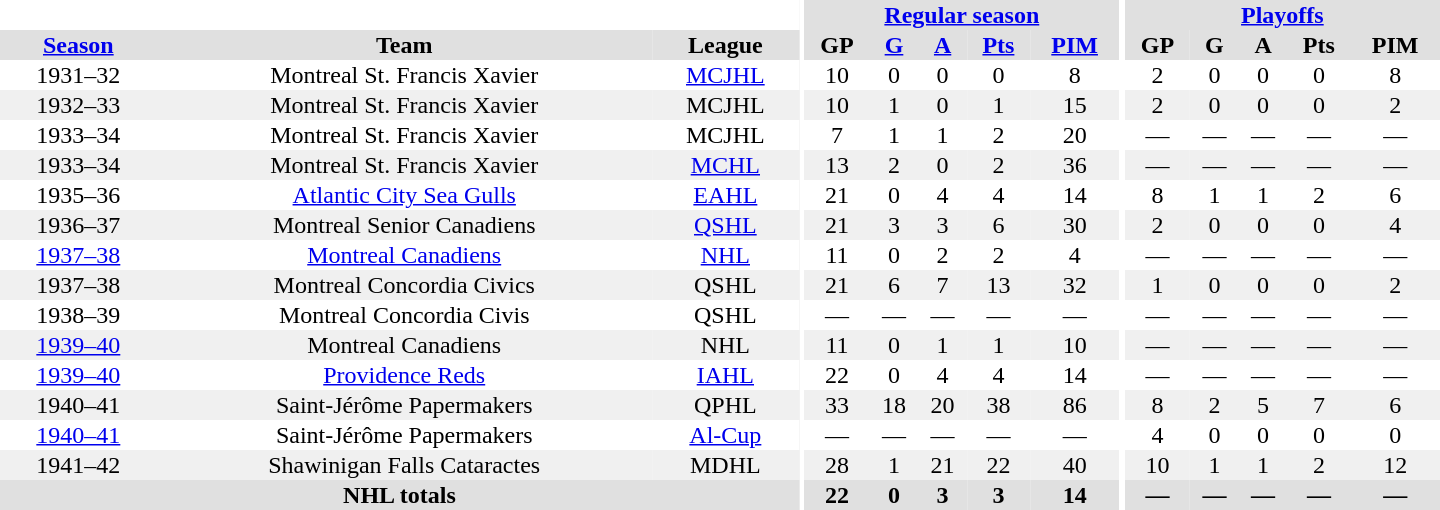<table border="0" cellpadding="1" cellspacing="0" style="text-align:center; width:60em">
<tr bgcolor="#e0e0e0">
<th colspan="3" bgcolor="#ffffff"></th>
<th rowspan="100" bgcolor="#ffffff"></th>
<th colspan="5"><a href='#'>Regular season</a></th>
<th rowspan="100" bgcolor="#ffffff"></th>
<th colspan="5"><a href='#'>Playoffs</a></th>
</tr>
<tr bgcolor="#e0e0e0">
<th><a href='#'>Season</a></th>
<th>Team</th>
<th>League</th>
<th>GP</th>
<th><a href='#'>G</a></th>
<th><a href='#'>A</a></th>
<th><a href='#'>Pts</a></th>
<th><a href='#'>PIM</a></th>
<th>GP</th>
<th>G</th>
<th>A</th>
<th>Pts</th>
<th>PIM</th>
</tr>
<tr>
<td>1931–32</td>
<td>Montreal St. Francis Xavier</td>
<td><a href='#'>MCJHL</a></td>
<td>10</td>
<td>0</td>
<td>0</td>
<td>0</td>
<td>8</td>
<td>2</td>
<td>0</td>
<td>0</td>
<td>0</td>
<td>8</td>
</tr>
<tr bgcolor="#f0f0f0">
<td>1932–33</td>
<td>Montreal St. Francis Xavier</td>
<td>MCJHL</td>
<td>10</td>
<td>1</td>
<td>0</td>
<td>1</td>
<td>15</td>
<td>2</td>
<td>0</td>
<td>0</td>
<td>0</td>
<td>2</td>
</tr>
<tr>
<td>1933–34</td>
<td>Montreal St. Francis Xavier</td>
<td>MCJHL</td>
<td>7</td>
<td>1</td>
<td>1</td>
<td>2</td>
<td>20</td>
<td>—</td>
<td>—</td>
<td>—</td>
<td>—</td>
<td>—</td>
</tr>
<tr bgcolor="#f0f0f0">
<td>1933–34</td>
<td>Montreal St. Francis Xavier</td>
<td><a href='#'>MCHL</a></td>
<td>13</td>
<td>2</td>
<td>0</td>
<td>2</td>
<td>36</td>
<td>—</td>
<td>—</td>
<td>—</td>
<td>—</td>
<td>—</td>
</tr>
<tr>
<td>1935–36</td>
<td><a href='#'>Atlantic City Sea Gulls</a></td>
<td><a href='#'>EAHL</a></td>
<td>21</td>
<td>0</td>
<td>4</td>
<td>4</td>
<td>14</td>
<td>8</td>
<td>1</td>
<td>1</td>
<td>2</td>
<td>6</td>
</tr>
<tr bgcolor="#f0f0f0">
<td>1936–37</td>
<td>Montreal Senior Canadiens</td>
<td><a href='#'>QSHL</a></td>
<td>21</td>
<td>3</td>
<td>3</td>
<td>6</td>
<td>30</td>
<td>2</td>
<td>0</td>
<td>0</td>
<td>0</td>
<td>4</td>
</tr>
<tr>
<td><a href='#'>1937–38</a></td>
<td><a href='#'>Montreal Canadiens</a></td>
<td><a href='#'>NHL</a></td>
<td>11</td>
<td>0</td>
<td>2</td>
<td>2</td>
<td>4</td>
<td>—</td>
<td>—</td>
<td>—</td>
<td>—</td>
<td>—</td>
</tr>
<tr bgcolor="#f0f0f0">
<td>1937–38</td>
<td>Montreal Concordia Civics</td>
<td>QSHL</td>
<td>21</td>
<td>6</td>
<td>7</td>
<td>13</td>
<td>32</td>
<td>1</td>
<td>0</td>
<td>0</td>
<td>0</td>
<td>2</td>
</tr>
<tr>
<td>1938–39</td>
<td>Montreal Concordia Civis</td>
<td>QSHL</td>
<td>—</td>
<td>—</td>
<td>—</td>
<td>—</td>
<td>—</td>
<td>—</td>
<td>—</td>
<td>—</td>
<td>—</td>
<td>—</td>
</tr>
<tr bgcolor="#f0f0f0">
<td><a href='#'>1939–40</a></td>
<td>Montreal Canadiens</td>
<td>NHL</td>
<td>11</td>
<td>0</td>
<td>1</td>
<td>1</td>
<td>10</td>
<td>—</td>
<td>—</td>
<td>—</td>
<td>—</td>
<td>—</td>
</tr>
<tr>
<td><a href='#'>1939–40</a></td>
<td><a href='#'>Providence Reds</a></td>
<td><a href='#'>IAHL</a></td>
<td>22</td>
<td>0</td>
<td>4</td>
<td>4</td>
<td>14</td>
<td>—</td>
<td>—</td>
<td>—</td>
<td>—</td>
<td>—</td>
</tr>
<tr bgcolor="#f0f0f0">
<td>1940–41</td>
<td>Saint-Jérôme Papermakers</td>
<td>QPHL</td>
<td>33</td>
<td>18</td>
<td>20</td>
<td>38</td>
<td>86</td>
<td>8</td>
<td>2</td>
<td>5</td>
<td>7</td>
<td>6</td>
</tr>
<tr>
<td><a href='#'>1940–41</a></td>
<td>Saint-Jérôme Papermakers</td>
<td><a href='#'>Al-Cup</a></td>
<td>—</td>
<td>—</td>
<td>—</td>
<td>—</td>
<td>—</td>
<td>4</td>
<td>0</td>
<td>0</td>
<td>0</td>
<td>0</td>
</tr>
<tr bgcolor="#f0f0f0">
<td>1941–42</td>
<td>Shawinigan Falls Cataractes</td>
<td>MDHL</td>
<td>28</td>
<td>1</td>
<td>21</td>
<td>22</td>
<td>40</td>
<td>10</td>
<td>1</td>
<td>1</td>
<td>2</td>
<td>12</td>
</tr>
<tr bgcolor="#e0e0e0">
<th colspan="3">NHL totals</th>
<th>22</th>
<th>0</th>
<th>3</th>
<th>3</th>
<th>14</th>
<th>—</th>
<th>—</th>
<th>—</th>
<th>—</th>
<th>—</th>
</tr>
</table>
